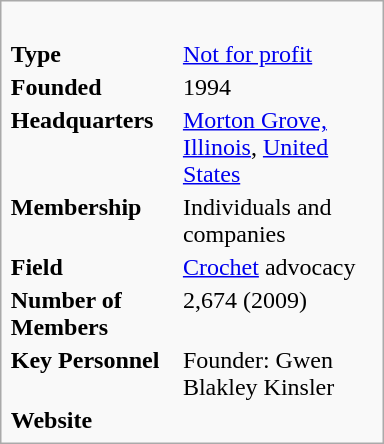<table class="infobox" style="width:16em;">
<tr>
<td colspan=2 style="text-align:left; font-size:smaller;"><br></td>
</tr>
<tr>
<td><strong>Type</strong></td>
<td><a href='#'>Not for profit</a></td>
</tr>
<tr>
<td><strong>Founded</strong></td>
<td>1994</td>
</tr>
<tr>
<td><strong>Headquarters</strong></td>
<td><a href='#'>Morton Grove, Illinois</a>, <a href='#'>United States</a></td>
</tr>
<tr>
<td><strong>Membership</strong></td>
<td>Individuals and companies</td>
</tr>
<tr>
<td><strong>Field</strong></td>
<td><a href='#'>Crochet</a> advocacy</td>
</tr>
<tr>
<td><strong>Number of Members</strong></td>
<td>2,674 (2009)</td>
</tr>
<tr>
<td><strong>Key Personnel</strong></td>
<td>Founder: Gwen Blakley Kinsler<br></td>
</tr>
<tr>
<td><strong>Website</strong></td>
<td></td>
</tr>
</table>
